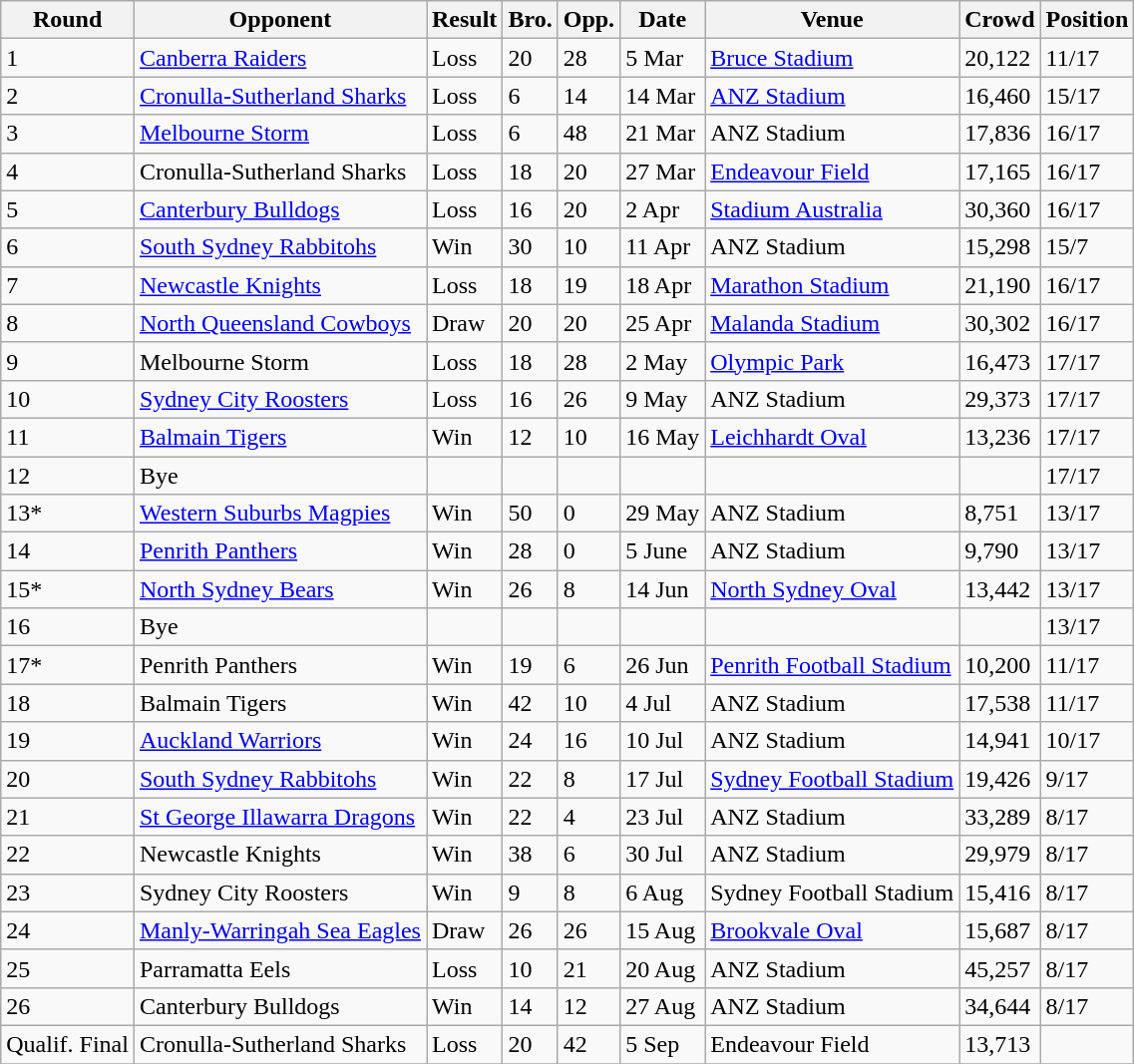<table class="wikitable" style="text-align:left;">
<tr>
<th>Round</th>
<th>Opponent</th>
<th>Result</th>
<th>Bro.</th>
<th>Opp.</th>
<th>Date</th>
<th>Venue</th>
<th>Crowd</th>
<th>Position</th>
</tr>
<tr>
<td>1</td>
<td><a href='#'>Canberra Raiders</a></td>
<td>Loss</td>
<td>20</td>
<td>28</td>
<td>5 Mar</td>
<td><a href='#'>Bruce Stadium</a></td>
<td>20,122</td>
<td>11/17</td>
</tr>
<tr>
<td>2</td>
<td><a href='#'>Cronulla-Sutherland Sharks</a></td>
<td>Loss</td>
<td>6</td>
<td>14</td>
<td>14 Mar</td>
<td><a href='#'>ANZ Stadium</a></td>
<td>16,460</td>
<td>15/17</td>
</tr>
<tr>
<td>3</td>
<td><a href='#'>Melbourne Storm</a></td>
<td>Loss</td>
<td>6</td>
<td>48</td>
<td>21 Mar</td>
<td>ANZ Stadium</td>
<td>17,836</td>
<td>16/17</td>
</tr>
<tr>
<td>4</td>
<td>Cronulla-Sutherland Sharks</td>
<td>Loss</td>
<td>18</td>
<td>20</td>
<td>27 Mar</td>
<td><a href='#'>Endeavour Field</a></td>
<td>17,165</td>
<td>16/17</td>
</tr>
<tr>
<td>5</td>
<td><a href='#'>Canterbury Bulldogs</a></td>
<td>Loss</td>
<td>16</td>
<td>20</td>
<td>2 Apr</td>
<td><a href='#'>Stadium Australia</a></td>
<td>30,360</td>
<td>16/17</td>
</tr>
<tr>
<td>6</td>
<td><a href='#'>South Sydney Rabbitohs</a></td>
<td>Win</td>
<td>30</td>
<td>10</td>
<td>11 Apr</td>
<td>ANZ Stadium</td>
<td>15,298</td>
<td>15/7</td>
</tr>
<tr>
<td>7</td>
<td><a href='#'>Newcastle Knights</a></td>
<td>Loss</td>
<td>18</td>
<td>19</td>
<td>18 Apr</td>
<td><a href='#'>Marathon Stadium</a></td>
<td>21,190</td>
<td>16/17</td>
</tr>
<tr>
<td>8</td>
<td><a href='#'>North Queensland Cowboys</a></td>
<td>Draw</td>
<td>20</td>
<td>20</td>
<td>25 Apr</td>
<td><a href='#'>Malanda Stadium</a></td>
<td>30,302</td>
<td>16/17</td>
</tr>
<tr>
<td>9</td>
<td>Melbourne Storm</td>
<td>Loss</td>
<td>18</td>
<td>28</td>
<td>2 May</td>
<td><a href='#'>Olympic Park</a></td>
<td>16,473</td>
<td>17/17</td>
</tr>
<tr>
<td>10</td>
<td><a href='#'>Sydney City Roosters</a></td>
<td>Loss</td>
<td>16</td>
<td>26</td>
<td>9 May</td>
<td>ANZ Stadium</td>
<td>29,373</td>
<td>17/17</td>
</tr>
<tr>
<td>11</td>
<td><a href='#'>Balmain Tigers</a></td>
<td>Win</td>
<td>12</td>
<td>10</td>
<td>16 May</td>
<td><a href='#'>Leichhardt Oval</a></td>
<td>13,236</td>
<td>17/17</td>
</tr>
<tr>
<td>12</td>
<td>Bye</td>
<td></td>
<td></td>
<td></td>
<td></td>
<td></td>
<td></td>
<td>17/17</td>
</tr>
<tr>
<td>13*</td>
<td><a href='#'>Western Suburbs Magpies</a></td>
<td>Win</td>
<td>50</td>
<td>0</td>
<td>29 May</td>
<td>ANZ Stadium</td>
<td>8,751</td>
<td>13/17</td>
</tr>
<tr>
<td>14</td>
<td><a href='#'>Penrith Panthers</a></td>
<td>Win</td>
<td>28</td>
<td>0</td>
<td>5 June</td>
<td>ANZ Stadium</td>
<td>9,790</td>
<td>13/17</td>
</tr>
<tr>
<td>15*</td>
<td><a href='#'>North Sydney Bears</a></td>
<td>Win</td>
<td>26</td>
<td>8</td>
<td>14 Jun</td>
<td><a href='#'>North Sydney Oval</a></td>
<td>13,442</td>
<td>13/17</td>
</tr>
<tr>
<td>16</td>
<td>Bye</td>
<td></td>
<td></td>
<td></td>
<td></td>
<td></td>
<td></td>
<td>13/17</td>
</tr>
<tr>
<td>17*</td>
<td>Penrith Panthers</td>
<td>Win</td>
<td>19</td>
<td>6</td>
<td>26 Jun</td>
<td><a href='#'>Penrith Football Stadium</a></td>
<td>10,200</td>
<td>11/17</td>
</tr>
<tr>
<td>18</td>
<td>Balmain Tigers</td>
<td>Win</td>
<td>42</td>
<td>10</td>
<td>4 Jul</td>
<td>ANZ Stadium</td>
<td>17,538</td>
<td>11/17</td>
</tr>
<tr>
<td>19</td>
<td><a href='#'>Auckland Warriors</a></td>
<td>Win</td>
<td>24</td>
<td>16</td>
<td>10 Jul</td>
<td>ANZ Stadium</td>
<td>14,941</td>
<td>10/17</td>
</tr>
<tr>
<td>20</td>
<td><a href='#'>South Sydney Rabbitohs</a></td>
<td>Win</td>
<td>22</td>
<td>8</td>
<td>17 Jul</td>
<td><a href='#'>Sydney Football Stadium</a></td>
<td>19,426</td>
<td>9/17</td>
</tr>
<tr>
<td>21</td>
<td><a href='#'>St George Illawarra Dragons</a></td>
<td>Win</td>
<td>22</td>
<td>4</td>
<td>23 Jul</td>
<td>ANZ Stadium</td>
<td>33,289</td>
<td>8/17</td>
</tr>
<tr>
<td>22</td>
<td>Newcastle Knights</td>
<td>Win</td>
<td>38</td>
<td>6</td>
<td>30 Jul</td>
<td>ANZ Stadium</td>
<td>29,979</td>
<td>8/17</td>
</tr>
<tr>
<td>23</td>
<td>Sydney City Roosters</td>
<td>Win</td>
<td>9</td>
<td>8</td>
<td>6 Aug</td>
<td>Sydney Football Stadium</td>
<td>15,416</td>
<td>8/17</td>
</tr>
<tr>
<td>24</td>
<td><a href='#'>Manly-Warringah Sea Eagles</a></td>
<td>Draw</td>
<td>26</td>
<td>26</td>
<td>15 Aug</td>
<td><a href='#'>Brookvale Oval</a></td>
<td>15,687</td>
<td>8/17</td>
</tr>
<tr>
<td>25</td>
<td>Parramatta Eels</td>
<td>Loss</td>
<td>10</td>
<td>21</td>
<td>20 Aug</td>
<td>ANZ Stadium</td>
<td>45,257</td>
<td>8/17</td>
</tr>
<tr>
<td>26</td>
<td>Canterbury Bulldogs</td>
<td>Win</td>
<td>14</td>
<td>12</td>
<td>27 Aug</td>
<td>ANZ Stadium</td>
<td>34,644</td>
<td>8/17</td>
</tr>
<tr>
<td>Qualif. Final</td>
<td>Cronulla-Sutherland Sharks</td>
<td>Loss</td>
<td>20</td>
<td>42</td>
<td>5 Sep</td>
<td>Endeavour Field</td>
<td>13,713</td>
<td></td>
</tr>
<tr>
</tr>
</table>
